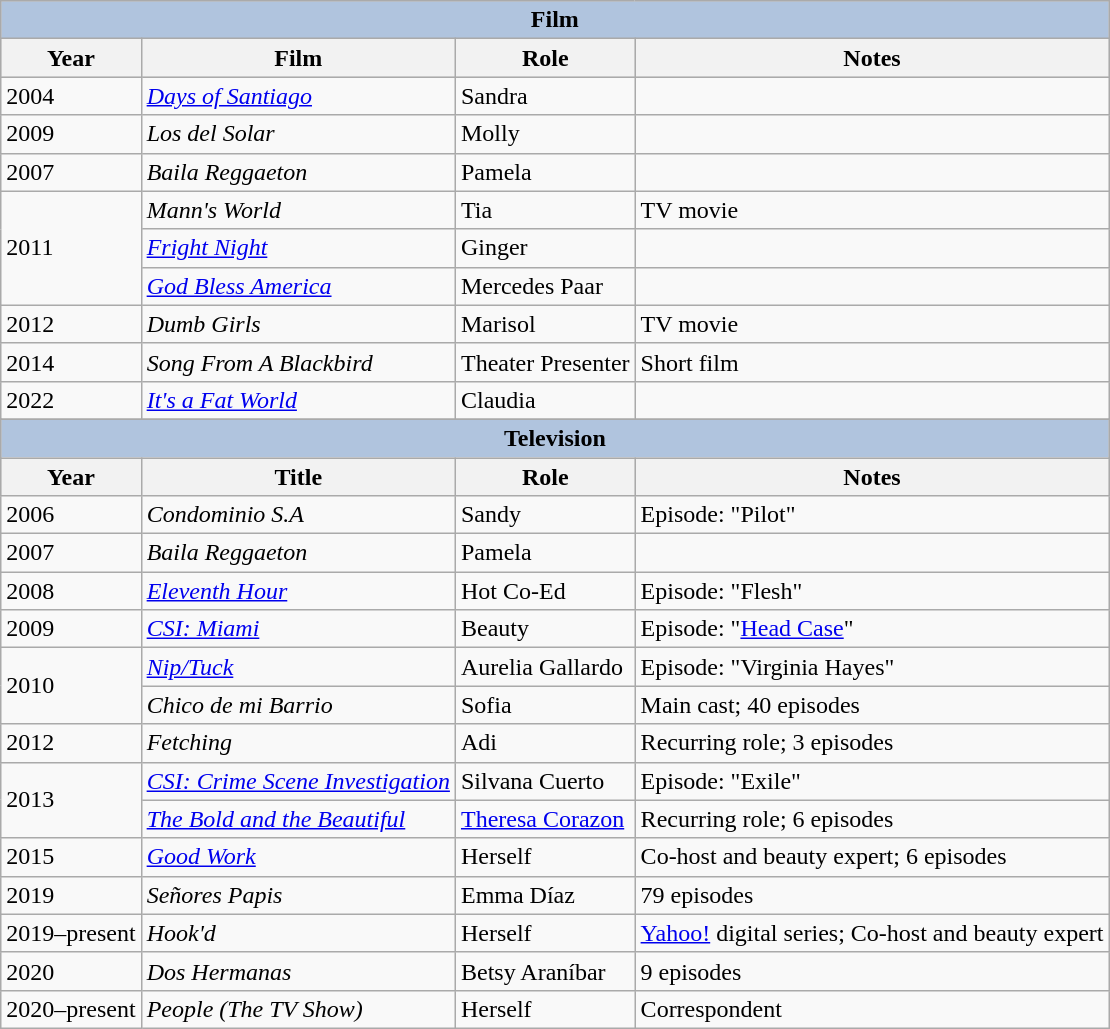<table class="wikitable">
<tr style="background:#ccc; text-align:center;">
<th colspan="4" style="background: LightSteelBlue;">Film</th>
</tr>
<tr style="background:#ccc; text-align:center;">
<th>Year</th>
<th>Film</th>
<th>Role</th>
<th>Notes</th>
</tr>
<tr>
<td>2004</td>
<td><em><a href='#'>Days of Santiago</a></em></td>
<td>Sandra</td>
<td></td>
</tr>
<tr>
<td>2009</td>
<td><em>Los del Solar</em></td>
<td>Molly</td>
<td></td>
</tr>
<tr>
<td>2007</td>
<td><em>Baila Reggaeton</em></td>
<td>Pamela</td>
<td></td>
</tr>
<tr>
<td rowspan="3">2011</td>
<td><em>Mann's World</em></td>
<td>Tia</td>
<td>TV movie</td>
</tr>
<tr>
<td><em><a href='#'>Fright Night</a></em></td>
<td>Ginger</td>
<td></td>
</tr>
<tr>
<td><em><a href='#'>God Bless America</a></em></td>
<td>Mercedes Paar</td>
<td></td>
</tr>
<tr>
<td>2012</td>
<td><em>Dumb Girls</em></td>
<td>Marisol</td>
<td>TV movie</td>
</tr>
<tr>
<td>2014</td>
<td><em>Song From A Blackbird</em></td>
<td>Theater Presenter</td>
<td>Short film</td>
</tr>
<tr>
<td>2022</td>
<td><em><a href='#'>It's a Fat World</a></em></td>
<td>Claudia</td>
<td></td>
</tr>
<tr>
</tr>
<tr style="background:#ccc; text-align:center;">
<th colspan="4" style="background: LightSteelBlue;">Television</th>
</tr>
<tr style="background:#ccc; text-align:center;">
<th>Year</th>
<th>Title</th>
<th>Role</th>
<th>Notes</th>
</tr>
<tr>
<td>2006</td>
<td><em>Condominio S.A</em></td>
<td>Sandy</td>
<td>Episode: "Pilot"</td>
</tr>
<tr>
<td>2007</td>
<td><em>Baila Reggaeton</em></td>
<td>Pamela</td>
<td></td>
</tr>
<tr>
<td>2008</td>
<td><em><a href='#'>Eleventh Hour</a></em></td>
<td>Hot Co-Ed</td>
<td>Episode: "Flesh"</td>
</tr>
<tr>
<td>2009</td>
<td><em><a href='#'>CSI: Miami</a></em></td>
<td>Beauty</td>
<td>Episode: "<a href='#'>Head Case</a>"</td>
</tr>
<tr>
<td rowspan="2">2010</td>
<td><em><a href='#'>Nip/Tuck</a></em></td>
<td>Aurelia Gallardo</td>
<td>Episode: "Virginia Hayes"</td>
</tr>
<tr>
<td><em>Chico de mi Barrio</em></td>
<td>Sofia</td>
<td>Main cast; 40 episodes</td>
</tr>
<tr>
<td>2012</td>
<td><em>Fetching</em></td>
<td>Adi</td>
<td>Recurring role; 3 episodes</td>
</tr>
<tr>
<td rowspan="2">2013</td>
<td><em><a href='#'>CSI: Crime Scene Investigation</a></em></td>
<td>Silvana Cuerto</td>
<td>Episode: "Exile"</td>
</tr>
<tr>
<td><em><a href='#'>The Bold and the Beautiful</a></em></td>
<td><a href='#'>Theresa Corazon</a></td>
<td>Recurring role; 6 episodes</td>
</tr>
<tr>
<td>2015</td>
<td><em><a href='#'>Good Work</a></em></td>
<td>Herself</td>
<td>Co-host and beauty expert; 6 episodes</td>
</tr>
<tr>
<td>2019</td>
<td><em>Señores Papis</em></td>
<td>Emma Díaz</td>
<td>79 episodes</td>
</tr>
<tr>
<td>2019–present</td>
<td><em>Hook'd</em></td>
<td>Herself</td>
<td><a href='#'>Yahoo!</a> digital series; Co-host and beauty expert</td>
</tr>
<tr>
<td>2020</td>
<td><em>Dos Hermanas</em></td>
<td>Betsy Araníbar</td>
<td>9 episodes</td>
</tr>
<tr>
<td>2020–present</td>
<td><em>People (The TV Show)</em></td>
<td>Herself</td>
<td>Correspondent</td>
</tr>
</table>
